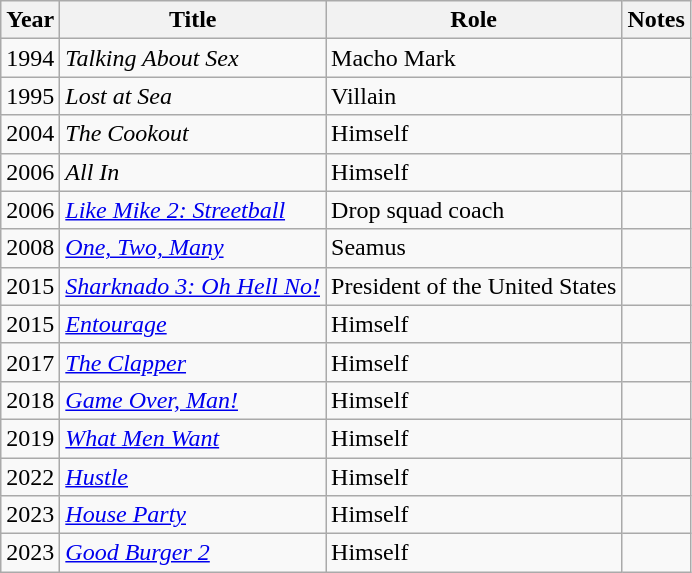<table class="wikitable sortable">
<tr>
<th>Year</th>
<th>Title</th>
<th>Role</th>
<th class="unsortable">Notes</th>
</tr>
<tr>
<td>1994</td>
<td><em>Talking About Sex</em></td>
<td>Macho Mark</td>
<td></td>
</tr>
<tr>
<td>1995</td>
<td><em>Lost at Sea</em></td>
<td>Villain</td>
<td></td>
</tr>
<tr>
<td>2004</td>
<td><em>The Cookout</em></td>
<td>Himself</td>
<td></td>
</tr>
<tr>
<td>2006</td>
<td><em>All In</em></td>
<td>Himself</td>
<td></td>
</tr>
<tr>
<td>2006</td>
<td><em><a href='#'>Like Mike 2: Streetball</a></em></td>
<td>Drop squad coach</td>
<td></td>
</tr>
<tr>
<td>2008</td>
<td><em><a href='#'>One, Two, Many</a></em></td>
<td>Seamus</td>
<td></td>
</tr>
<tr>
<td>2015</td>
<td><em><a href='#'>Sharknado 3: Oh Hell No!</a></em></td>
<td>President of the United States</td>
<td></td>
</tr>
<tr>
<td>2015</td>
<td><em><a href='#'>Entourage</a></em></td>
<td>Himself</td>
<td></td>
</tr>
<tr>
<td>2017</td>
<td><em><a href='#'>The Clapper</a></em></td>
<td>Himself</td>
<td></td>
</tr>
<tr>
<td>2018</td>
<td><em><a href='#'>Game Over, Man!</a></em></td>
<td>Himself</td>
<td></td>
</tr>
<tr>
<td>2019</td>
<td><em><a href='#'>What Men Want</a></em></td>
<td>Himself</td>
<td></td>
</tr>
<tr>
<td>2022</td>
<td><em><a href='#'>Hustle</a></em></td>
<td>Himself</td>
<td></td>
</tr>
<tr>
<td>2023</td>
<td><em><a href='#'>House Party</a></em></td>
<td>Himself</td>
<td></td>
</tr>
<tr>
<td>2023</td>
<td><em><a href='#'>Good Burger 2</a></em></td>
<td>Himself</td>
<td></td>
</tr>
</table>
